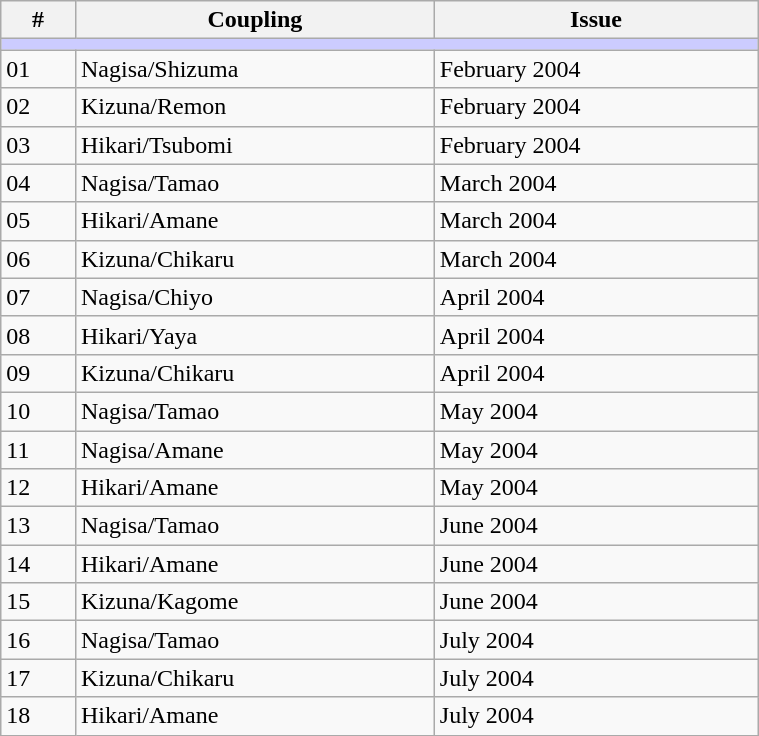<table class="wikitable" width="40%">
<tr>
<th>#</th>
<th>Coupling</th>
<th>Issue</th>
</tr>
<tr>
<td colspan="5" bgcolor="#CCCCFF"></td>
</tr>
<tr>
<td>01</td>
<td>Nagisa/Shizuma</td>
<td>February 2004</td>
</tr>
<tr>
<td>02</td>
<td>Kizuna/Remon</td>
<td>February 2004</td>
</tr>
<tr>
<td>03</td>
<td>Hikari/Tsubomi</td>
<td>February 2004</td>
</tr>
<tr>
<td>04</td>
<td>Nagisa/Tamao</td>
<td>March 2004</td>
</tr>
<tr>
<td>05</td>
<td>Hikari/Amane</td>
<td>March 2004</td>
</tr>
<tr>
<td>06</td>
<td>Kizuna/Chikaru</td>
<td>March 2004</td>
</tr>
<tr>
<td>07</td>
<td>Nagisa/Chiyo</td>
<td>April 2004</td>
</tr>
<tr>
<td>08</td>
<td>Hikari/Yaya</td>
<td>April 2004</td>
</tr>
<tr>
<td>09</td>
<td>Kizuna/Chikaru</td>
<td>April 2004</td>
</tr>
<tr>
<td>10</td>
<td>Nagisa/Tamao</td>
<td>May 2004</td>
</tr>
<tr>
<td>11</td>
<td>Nagisa/Amane</td>
<td>May 2004</td>
</tr>
<tr>
<td>12</td>
<td>Hikari/Amane</td>
<td>May 2004</td>
</tr>
<tr>
<td>13</td>
<td>Nagisa/Tamao</td>
<td>June 2004</td>
</tr>
<tr>
<td>14</td>
<td>Hikari/Amane</td>
<td>June 2004</td>
</tr>
<tr>
<td>15</td>
<td>Kizuna/Kagome</td>
<td>June 2004</td>
</tr>
<tr>
<td>16</td>
<td>Nagisa/Tamao</td>
<td>July 2004</td>
</tr>
<tr>
<td>17</td>
<td>Kizuna/Chikaru</td>
<td>July 2004</td>
</tr>
<tr>
<td>18</td>
<td>Hikari/Amane</td>
<td>July 2004</td>
</tr>
</table>
